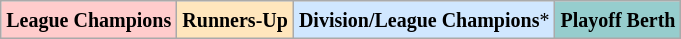<table class="wikitable" style="text-align:center">
<tr>
<td bgcolor="#FFCCCC"><small><strong>League Champions</strong></small></td>
<td bgcolor="#FFE6BD"><small><strong>Runners-Up</strong></small></td>
<td bgcolor="#D0E7FF"><small><strong>Division/League Champions</strong>*</small></td>
<td bgcolor="#96CDCD"><small><strong>Playoff Berth</strong></small></td>
</tr>
</table>
